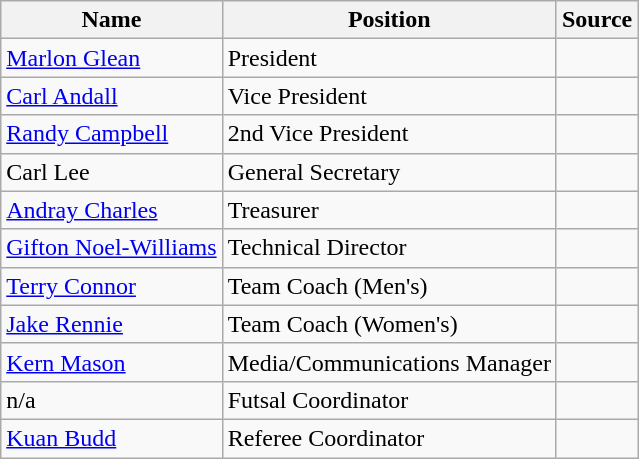<table class="wikitable">
<tr>
<th>Name</th>
<th>Position</th>
<th>Source</th>
</tr>
<tr>
<td> <a href='#'>Marlon Glean</a></td>
<td>President</td>
<td></td>
</tr>
<tr>
<td> <a href='#'>Carl Andall</a></td>
<td>Vice President</td>
<td></td>
</tr>
<tr>
<td> <a href='#'>Randy Campbell</a></td>
<td>2nd Vice President</td>
<td></td>
</tr>
<tr>
<td> Carl Lee</td>
<td>General Secretary</td>
<td></td>
</tr>
<tr>
<td> <a href='#'>Andray Charles</a></td>
<td>Treasurer</td>
<td></td>
</tr>
<tr>
<td> <a href='#'>Gifton Noel-Williams</a></td>
<td>Technical Director</td>
<td></td>
</tr>
<tr>
<td> <a href='#'>Terry Connor</a></td>
<td>Team Coach (Men's)</td>
<td></td>
</tr>
<tr>
<td> <a href='#'>Jake Rennie</a></td>
<td>Team Coach (Women's)</td>
<td></td>
</tr>
<tr>
<td> <a href='#'>Kern Mason</a></td>
<td>Media/Communications Manager</td>
<td></td>
</tr>
<tr>
<td>n/a</td>
<td>Futsal Coordinator</td>
<td></td>
</tr>
<tr>
<td> <a href='#'>Kuan Budd</a></td>
<td>Referee Coordinator</td>
<td></td>
</tr>
</table>
